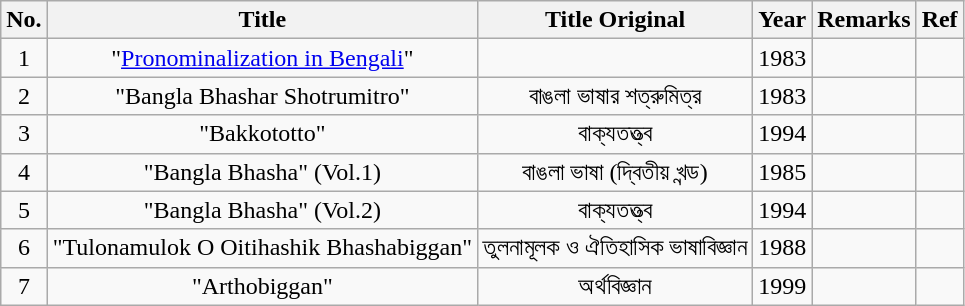<table class="wikitable plainrowheaders sortable" style="text-align: center; margin-right: 0;">
<tr>
<th scoope="col">No.</th>
<th scope="col">Title</th>
<th scope="col">Title Original</th>
<th scope="col">Year</th>
<th scope="col" class="unsortable">Remarks</th>
<th scope="col" class="unsortable">Ref</th>
</tr>
<tr>
<td>1</td>
<td>"<a href='#'>Pronominalization in Bengali</a>"</td>
<td></td>
<td>1983</td>
<td></td>
<td></td>
</tr>
<tr>
<td>2</td>
<td>"Bangla Bhashar Shotrumitro"</td>
<td>বাঙলা ভাষার শত্রুমিত্র</td>
<td>1983</td>
<td></td>
<td></td>
</tr>
<tr>
<td>3</td>
<td>"Bakkototto"</td>
<td>বাক্যতত্ত্ব</td>
<td>1994</td>
<td></td>
<td></td>
</tr>
<tr>
<td>4</td>
<td>"Bangla Bhasha" (Vol.1)</td>
<td>বাঙলা ভাষা (দ্বিতীয় খন্ড)</td>
<td>1985</td>
<td></td>
<td></td>
</tr>
<tr>
<td>5</td>
<td>"Bangla Bhasha"  (Vol.2)</td>
<td>বাক্যতত্ত্ব</td>
<td>1994</td>
<td></td>
<td></td>
</tr>
<tr>
<td>6</td>
<td>"Tulonamulok O Oitihashik Bhashabiggan"</td>
<td>তুলনামূলক ও ঐতিহাসিক ভাষাবিজ্ঞান</td>
<td>1988</td>
<td></td>
<td></td>
</tr>
<tr>
<td>7</td>
<td>"Arthobiggan"</td>
<td>অর্থবিজ্ঞান</td>
<td>1999</td>
<td></td>
<td></td>
</tr>
</table>
